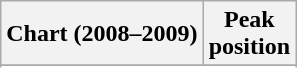<table class="wikitable sortable plainrowheaders" style="text-align:center;">
<tr>
<th scope="col">Chart (2008–2009)</th>
<th scope="col">Peak<br>position</th>
</tr>
<tr>
</tr>
<tr>
</tr>
<tr>
</tr>
<tr>
</tr>
<tr>
</tr>
<tr>
</tr>
<tr>
</tr>
<tr>
</tr>
</table>
